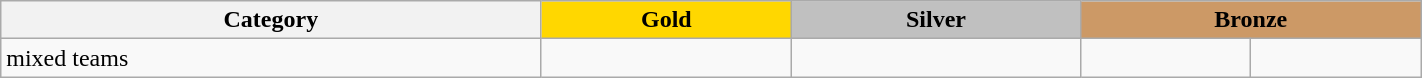<table class=wikitable  width=75%>
<tr>
<th>Category</th>
<th style="background: gold">Gold</th>
<th style="background: silver">Silver</th>
<th style="background: #cc9966" colspan=2>Bronze</th>
</tr>
<tr>
<td>mixed teams</td>
<td></td>
<td></td>
<td></td>
<td></td>
</tr>
</table>
